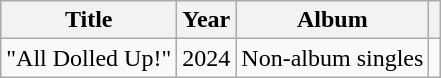<table class="wikitable plainrowheaders sortable">
<tr>
<th>Title</th>
<th>Year</th>
<th>Album</th>
<th style="text-align: center;" class="unsortable"></th>
</tr>
<tr>
<td>"All Dolled Up!"</td>
<td>2024</td>
<td>Non-album singles</td>
<td style="text-align: center;"></td>
</tr>
</table>
